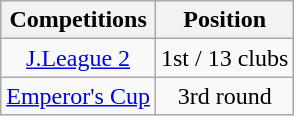<table class="wikitable" style="text-align:center;">
<tr>
<th>Competitions</th>
<th>Position</th>
</tr>
<tr>
<td><a href='#'>J.League 2</a></td>
<td>1st / 13 clubs</td>
</tr>
<tr>
<td><a href='#'>Emperor's Cup</a></td>
<td>3rd round</td>
</tr>
</table>
